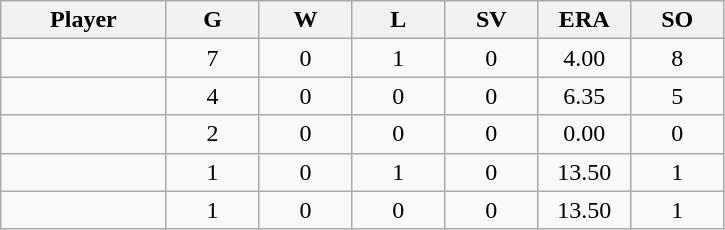<table class="wikitable sortable">
<tr>
<th bgcolor="#DDDDFF" width="16%">Player</th>
<th bgcolor="#DDDDFF" width="9%">G</th>
<th bgcolor="#DDDDFF" width="9%">W</th>
<th bgcolor="#DDDDFF" width="9%">L</th>
<th bgcolor="#DDDDFF" width="9%">SV</th>
<th bgcolor="#DDDDFF" width="9%">ERA</th>
<th bgcolor="#DDDDFF" width="9%">SO</th>
</tr>
<tr align="center">
<td></td>
<td>7</td>
<td>0</td>
<td>1</td>
<td>0</td>
<td>4.00</td>
<td>8</td>
</tr>
<tr align="center">
<td></td>
<td>4</td>
<td>0</td>
<td>0</td>
<td>0</td>
<td>6.35</td>
<td>5</td>
</tr>
<tr align="center">
<td></td>
<td>2</td>
<td>0</td>
<td>0</td>
<td>0</td>
<td>0.00</td>
<td>0</td>
</tr>
<tr align="center">
<td></td>
<td>1</td>
<td>0</td>
<td>1</td>
<td>0</td>
<td>13.50</td>
<td>1</td>
</tr>
<tr align="center">
<td></td>
<td>1</td>
<td>0</td>
<td>0</td>
<td>0</td>
<td>13.50</td>
<td>1</td>
</tr>
</table>
